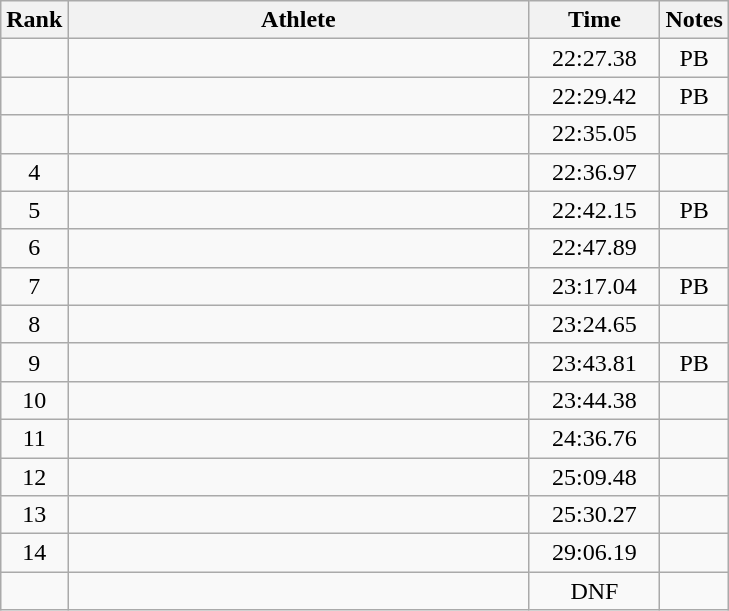<table class="wikitable" style="text-align:center">
<tr>
<th>Rank</th>
<th width=300>Athlete</th>
<th width=80>Time</th>
<th>Notes</th>
</tr>
<tr>
<td></td>
<td align=left></td>
<td>22:27.38</td>
<td>PB</td>
</tr>
<tr>
<td></td>
<td align=left></td>
<td>22:29.42</td>
<td>PB</td>
</tr>
<tr>
<td></td>
<td align=left></td>
<td>22:35.05</td>
<td></td>
</tr>
<tr>
<td>4</td>
<td align=left></td>
<td>22:36.97</td>
<td></td>
</tr>
<tr>
<td>5</td>
<td align=left></td>
<td>22:42.15</td>
<td>PB</td>
</tr>
<tr>
<td>6</td>
<td align=left></td>
<td>22:47.89</td>
<td></td>
</tr>
<tr>
<td>7</td>
<td align=left></td>
<td>23:17.04</td>
<td>PB</td>
</tr>
<tr>
<td>8</td>
<td align=left></td>
<td>23:24.65</td>
<td></td>
</tr>
<tr>
<td>9</td>
<td align=left></td>
<td>23:43.81</td>
<td>PB</td>
</tr>
<tr>
<td>10</td>
<td align=left></td>
<td>23:44.38</td>
<td></td>
</tr>
<tr>
<td>11</td>
<td align=left></td>
<td>24:36.76</td>
<td></td>
</tr>
<tr>
<td>12</td>
<td align=left></td>
<td>25:09.48</td>
<td></td>
</tr>
<tr>
<td>13</td>
<td align=left></td>
<td>25:30.27</td>
<td></td>
</tr>
<tr>
<td>14</td>
<td align=left></td>
<td>29:06.19</td>
<td></td>
</tr>
<tr>
<td></td>
<td align=left></td>
<td>DNF</td>
<td></td>
</tr>
</table>
